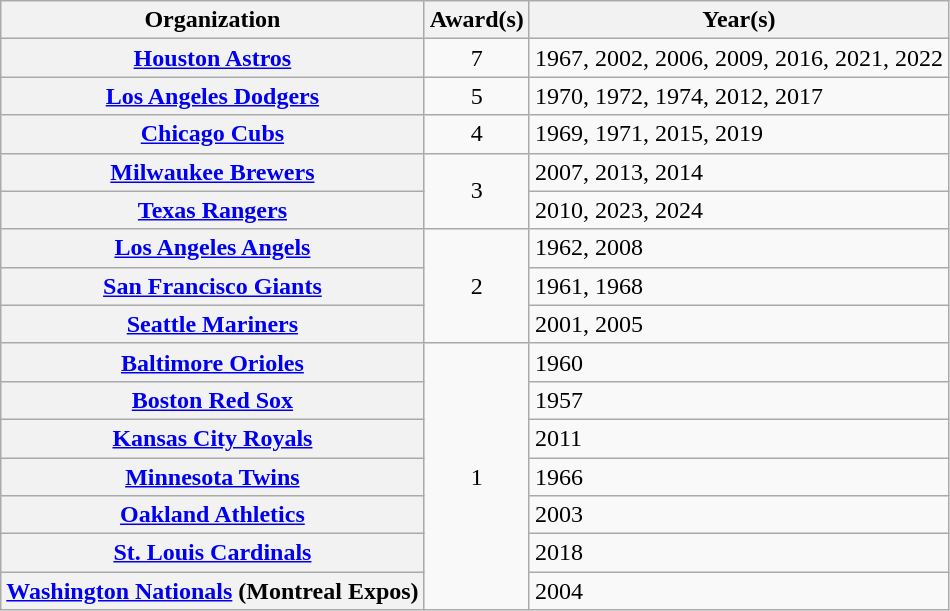<table class="wikitable sortable plainrowheaders" style="text-align:left">
<tr>
<th scope="col">Organization</th>
<th scope="col">Award(s)</th>
<th scope="col">Year(s)</th>
</tr>
<tr>
<th scope="row"><strong><a href='#'>Houston Astros</a></strong></th>
<td style="text-align:center">7</td>
<td>1967, 2002, 2006, 2009, 2016, 2021, 2022</td>
</tr>
<tr>
<th scope="row"><strong><a href='#'>Los Angeles Dodgers</a></strong></th>
<td style="text-align:center">5</td>
<td>1970, 1972, 1974, 2012, 2017</td>
</tr>
<tr>
<th scope="row"><a href='#'>Chicago Cubs</a></th>
<td style="text-align:center">4</td>
<td>1969, 1971, 2015, 2019</td>
</tr>
<tr>
<th scope="row"><a href='#'>Milwaukee Brewers</a></th>
<td style="text-align:center" rowspan="2">3</td>
<td>2007, 2013, 2014</td>
</tr>
<tr>
<th scope="row"><strong><a href='#'>Texas Rangers</a></strong></th>
<td>2010, 2023, 2024</td>
</tr>
<tr>
<th scope="row"><strong><a href='#'>Los Angeles Angels</a></strong></th>
<td style="text-align:center" rowspan="3">2</td>
<td>1962, 2008</td>
</tr>
<tr>
<th scope="row"><strong><a href='#'>San Francisco Giants</a></strong></th>
<td>1961, 1968</td>
</tr>
<tr>
<th scope="row"><strong><a href='#'>Seattle Mariners</a></strong></th>
<td>2001, 2005</td>
</tr>
<tr>
<th scope="row"><a href='#'>Baltimore Orioles</a></th>
<td style="text-align:center" rowspan="7">1</td>
<td>1960</td>
</tr>
<tr>
<th scope="row"><a href='#'>Boston Red Sox</a></th>
<td>1957</td>
</tr>
<tr>
<th scope="row"><a href='#'>Kansas City Royals</a></th>
<td>2011</td>
</tr>
<tr>
<th scope="row"><a href='#'>Minnesota Twins</a></th>
<td>1966</td>
</tr>
<tr>
<th scope="row"><strong><a href='#'>Oakland Athletics</a></strong></th>
<td>2003</td>
</tr>
<tr>
<th scope="row"><a href='#'>St. Louis Cardinals</a></th>
<td>2018</td>
</tr>
<tr>
<th scope="row"><a href='#'>Washington Nationals</a> (Montreal Expos)</th>
<td>2004</td>
</tr>
</table>
